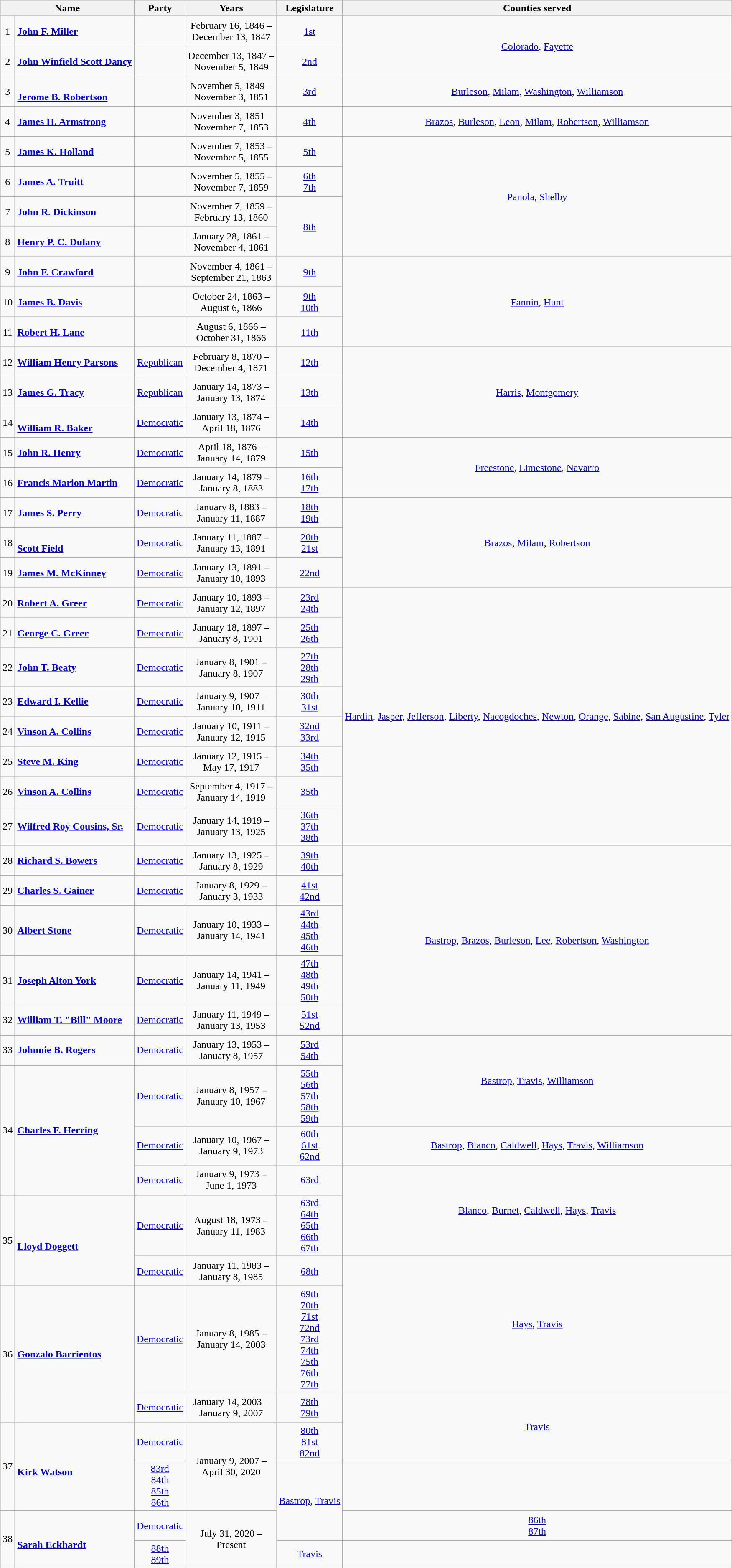<table class=wikitable style="text-align:center">
<tr>
<th colspan=2>Name</th>
<th>Party</th>
<th>Years</th>
<th>Legislature</th>
<th>Counties served</th>
</tr>
<tr style="height:3em">
<td>1</td>
<td align=left><strong><a href='#'>John F. Miller</a></strong></td>
<td></td>
<td nowrap>February 16, 1846 –<br>December 13, 1847</td>
<td><a href='#'>1st</a></td>
<td rowspan=2><a href='#'>Colorado</a>, <a href='#'>Fayette</a></td>
</tr>
<tr style="height:3em">
<td>2</td>
<td align=left><strong><a href='#'>John Winfield Scott Dancy</a></strong></td>
<td></td>
<td nowrap>December 13, 1847 –<br>November 5, 1849</td>
<td><a href='#'>2nd</a></td>
</tr>
<tr style="height:3em">
<td>3</td>
<td align=left><br><strong><a href='#'>Jerome B. Robertson</a></strong></td>
<td></td>
<td nowrap>November 5, 1849 –<br>November 3, 1851</td>
<td><a href='#'>3rd</a></td>
<td><a href='#'>Burleson</a>, <a href='#'>Milam</a>, <a href='#'>Washington</a>, <a href='#'>Williamson</a></td>
</tr>
<tr style="height:3em">
<td>4</td>
<td align=left><strong><a href='#'>James H. Armstrong</a></strong></td>
<td></td>
<td nowrap>November 3, 1851 –<br>November 7, 1853</td>
<td><a href='#'>4th</a></td>
<td><a href='#'>Brazos</a>, <a href='#'>Burleson</a>, <a href='#'>Leon</a>, <a href='#'>Milam</a>, <a href='#'>Robertson</a>, <a href='#'>Williamson</a></td>
</tr>
<tr style="height:3em">
<td>5</td>
<td align=left><strong><a href='#'>James K. Holland</a></strong></td>
<td></td>
<td nowrap>November 7, 1853 –<br>November 5, 1855</td>
<td><a href='#'>5th</a></td>
<td rowspan=4><a href='#'>Panola</a>, <a href='#'>Shelby</a></td>
</tr>
<tr style="height:3em">
<td>6</td>
<td align=left><strong><a href='#'>James A. Truitt</a></strong></td>
<td></td>
<td nowrap>November 5, 1855 –<br>November 7, 1859</td>
<td><a href='#'>6th</a><br><a href='#'>7th</a></td>
</tr>
<tr style="height:3em">
<td>7</td>
<td align=left><strong><a href='#'>John R. Dickinson</a></strong></td>
<td></td>
<td nowrap>November 7, 1859 –<br>February 13, 1860</td>
<td rowspan=2><a href='#'>8th</a></td>
</tr>
<tr style="height:3em">
<td>8</td>
<td align=left><strong><a href='#'>Henry P. C. Dulany</a></strong></td>
<td></td>
<td nowrap>January 28, 1861 –<br>November 4, 1861</td>
</tr>
<tr style="height:3em">
<td>9</td>
<td align=left><strong><a href='#'>John F. Crawford</a></strong></td>
<td></td>
<td nowrap>November 4, 1861 –<br>September 21, 1863</td>
<td><a href='#'>9th</a></td>
<td rowspan=3><a href='#'>Fannin</a>, <a href='#'>Hunt</a></td>
</tr>
<tr style="height:3em">
<td>10</td>
<td align=left><strong><a href='#'>James B. Davis</a></strong></td>
<td></td>
<td nowrap>October 24, 1863 –<br>August 6, 1866</td>
<td><a href='#'>9th</a><br><a href='#'>10th</a></td>
</tr>
<tr style="height:3em">
<td>11</td>
<td align=left><strong><a href='#'>Robert H. Lane</a></strong></td>
<td></td>
<td nowrap>August 6, 1866 –<br>October 31, 1866</td>
<td><a href='#'>11th</a></td>
</tr>
<tr style="height:3em">
<td>12</td>
<td align=left><strong><a href='#'>William Henry Parsons</a></strong></td>
<td><a href='#'>Republican</a></td>
<td nowrap>February 8, 1870 –<br>December 4, 1871</td>
<td><a href='#'>12th</a></td>
<td rowspan=3><a href='#'>Harris</a>, <a href='#'>Montgomery</a></td>
</tr>
<tr style="height:3em">
<td>13</td>
<td align=left><strong><a href='#'>James G. Tracy</a></strong></td>
<td><a href='#'>Republican</a></td>
<td nowrap>January 14, 1873 –<br>January 13, 1874</td>
<td><a href='#'>13th</a></td>
</tr>
<tr style="height:3em">
<td>14</td>
<td align=left><br><strong><a href='#'>William R. Baker</a></strong></td>
<td><a href='#'>Democratic</a></td>
<td nowrap>January 13, 1874 –<br>April 18, 1876</td>
<td><a href='#'>14th</a></td>
</tr>
<tr style="height:3em">
<td>15</td>
<td align=left><strong><a href='#'>John R. Henry</a></strong></td>
<td><a href='#'>Democratic</a></td>
<td nowrap>April 18, 1876 –<br>January 14, 1879</td>
<td><a href='#'>15th</a></td>
<td rowspan=2><a href='#'>Freestone</a>, <a href='#'>Limestone</a>, <a href='#'>Navarro</a></td>
</tr>
<tr style="height:3em">
<td>16</td>
<td align=left><strong><a href='#'>Francis Marion Martin</a></strong></td>
<td><a href='#'>Democratic</a></td>
<td nowrap>January 14, 1879 –<br>January 8, 1883</td>
<td><a href='#'>16th</a><br><a href='#'>17th</a></td>
</tr>
<tr style="height:3em">
<td>17</td>
<td align=left><strong><a href='#'>James S. Perry</a></strong></td>
<td><a href='#'>Democratic</a></td>
<td nowrap>January 8, 1883 –<br>January 11, 1887</td>
<td><a href='#'>18th</a><br><a href='#'>19th</a></td>
<td rowspan=3><a href='#'>Brazos</a>, <a href='#'>Milam</a>, <a href='#'>Robertson</a></td>
</tr>
<tr style="height:3em">
<td>18</td>
<td align=left><br><strong><a href='#'>Scott Field</a></strong></td>
<td><a href='#'>Democratic</a></td>
<td nowrap>January 11, 1887 –<br>January 13, 1891</td>
<td><a href='#'>20th</a><br><a href='#'>21st</a></td>
</tr>
<tr style="height:3em">
<td>19</td>
<td align=left><strong><a href='#'>James M. McKinney</a></strong></td>
<td><a href='#'>Democratic</a></td>
<td nowrap>January 13, 1891 –<br>January 10, 1893</td>
<td><a href='#'>22nd</a></td>
</tr>
<tr style="height:3em">
<td>20</td>
<td align=left><strong><a href='#'>Robert A. Greer</a></strong></td>
<td><a href='#'>Democratic</a></td>
<td nowrap>January 10, 1893 –<br>January 12, 1897</td>
<td><a href='#'>23rd</a><br><a href='#'>24th</a></td>
<td rowspan=8><a href='#'>Hardin</a>, <a href='#'>Jasper</a>, <a href='#'>Jefferson</a>, <a href='#'>Liberty</a>, <a href='#'>Nacogdoches</a>, <a href='#'>Newton</a>, <a href='#'>Orange</a>, <a href='#'>Sabine</a>, <a href='#'>San Augustine</a>, <a href='#'>Tyler</a></td>
</tr>
<tr style="height:3em">
<td>21</td>
<td align=left><strong><a href='#'>George C. Greer</a></strong></td>
<td><a href='#'>Democratic</a></td>
<td nowrap>January 18, 1897 –<br>January 8, 1901</td>
<td><a href='#'>25th</a><br><a href='#'>26th</a></td>
</tr>
<tr style="height:3em">
<td>22</td>
<td align=left><strong><a href='#'>John T. Beaty</a></strong></td>
<td><a href='#'>Democratic</a></td>
<td nowrap>January 8, 1901 –<br>January 8, 1907</td>
<td><a href='#'>27th</a><br><a href='#'>28th</a><br><a href='#'>29th</a></td>
</tr>
<tr style="height:3em">
<td>23</td>
<td align=left><strong><a href='#'>Edward I. Kellie</a></strong></td>
<td><a href='#'>Democratic</a></td>
<td nowrap>January 9, 1907 –<br>January 10, 1911</td>
<td><a href='#'>30th</a><br><a href='#'>31st</a></td>
</tr>
<tr style="height:3em">
<td>24</td>
<td align=left><strong><a href='#'>Vinson A. Collins</a></strong></td>
<td><a href='#'>Democratic</a></td>
<td nowrap>January 10, 1911 –<br>January 12, 1915</td>
<td><a href='#'>32nd</a><br><a href='#'>33rd</a></td>
</tr>
<tr style="height:3em">
<td>25</td>
<td align=left><strong><a href='#'>Steve M. King</a></strong></td>
<td><a href='#'>Democratic</a></td>
<td nowrap>January 12, 1915 –<br>May 17, 1917</td>
<td><a href='#'>34th</a><br><a href='#'>35th</a></td>
</tr>
<tr style="height:3em">
<td>26</td>
<td align=left><strong><a href='#'>Vinson A. Collins</a></strong></td>
<td><a href='#'>Democratic</a></td>
<td nowrap>September 4, 1917 –<br>January 14, 1919</td>
<td><a href='#'>35th</a></td>
</tr>
<tr style="height:3em">
<td>27</td>
<td align=left><strong><a href='#'>Wilfred Roy Cousins, Sr.</a></strong></td>
<td><a href='#'>Democratic</a></td>
<td nowrap>January 14, 1919 –<br>January 13, 1925</td>
<td><a href='#'>36th</a><br><a href='#'>37th</a><br><a href='#'>38th</a></td>
</tr>
<tr style="height:3em">
<td>28</td>
<td align=left><strong><a href='#'>Richard S. Bowers</a></strong></td>
<td><a href='#'>Democratic</a></td>
<td nowrap>January 13, 1925 –<br>January 8, 1929</td>
<td><a href='#'>39th</a><br><a href='#'>40th</a></td>
<td rowspan=5><a href='#'>Bastrop</a>, <a href='#'>Brazos</a>, <a href='#'>Burleson</a>, <a href='#'>Lee</a>, <a href='#'>Robertson</a>, <a href='#'>Washington</a></td>
</tr>
<tr style="height:3em">
<td>29</td>
<td align=left><strong><a href='#'>Charles S. Gainer</a></strong></td>
<td><a href='#'>Democratic</a></td>
<td nowrap>January 8, 1929 –<br>January 3, 1933</td>
<td><a href='#'>41st</a><br><a href='#'>42nd</a></td>
</tr>
<tr style="height:3em">
<td>30</td>
<td align=left><strong><a href='#'>Albert Stone</a></strong></td>
<td><a href='#'>Democratic</a></td>
<td nowrap>January 10, 1933 –<br>January 14, 1941</td>
<td><a href='#'>43rd</a><br><a href='#'>44th</a><br><a href='#'>45th</a><br><a href='#'>46th</a></td>
</tr>
<tr style="height:3em">
<td>31</td>
<td align=left><strong><a href='#'>Joseph Alton York</a></strong></td>
<td><a href='#'>Democratic</a></td>
<td nowrap>January 14, 1941 –<br>January 11, 1949</td>
<td><a href='#'>47th</a><br><a href='#'>48th</a><br><a href='#'>49th</a><br><a href='#'>50th</a></td>
</tr>
<tr style="height:3em">
<td>32</td>
<td align=left><strong><a href='#'>William T. "Bill" Moore</a></strong></td>
<td><a href='#'>Democratic</a></td>
<td nowrap>January 11, 1949 –<br>January 13, 1953</td>
<td><a href='#'>51st</a><br><a href='#'>52nd</a></td>
</tr>
<tr style="height:3em">
<td>33</td>
<td align=left><strong><a href='#'>Johnnie B. Rogers</a></strong></td>
<td><a href='#'>Democratic</a></td>
<td nowrap>January 13, 1953 –<br>January 8, 1957</td>
<td><a href='#'>53rd</a><br><a href='#'>54th</a></td>
<td rowspan=2><a href='#'>Bastrop</a>, <a href='#'>Travis</a>, <a href='#'>Williamson</a></td>
</tr>
<tr style="height:3em">
<td rowspan=3>34</td>
<td rowspan=3 align=left><strong><a href='#'>Charles F. Herring</a></strong></td>
<td><a href='#'>Democratic</a></td>
<td nowrap>January 8, 1957 –<br>January 10, 1967</td>
<td><a href='#'>55th</a><br><a href='#'>56th</a><br><a href='#'>57th</a><br><a href='#'>58th</a><br><a href='#'>59th</a></td>
</tr>
<tr style="height:3em">
<td><a href='#'>Democratic</a></td>
<td nowrap>January 10, 1967 –<br>January 9, 1973</td>
<td><a href='#'>60th</a><br><a href='#'>61st</a><br><a href='#'>62nd</a></td>
<td><a href='#'>Bastrop</a>, <a href='#'>Blanco</a>, <a href='#'>Caldwell</a>, <a href='#'>Hays</a>, <a href='#'>Travis</a>, <a href='#'>Williamson</a></td>
</tr>
<tr style="height:3em">
<td><a href='#'>Democratic</a></td>
<td nowrap>January 9, 1973 –<br>June 1, 1973</td>
<td><a href='#'>63rd</a></td>
<td rowspan=2><a href='#'>Blanco</a>, <a href='#'>Burnet</a>, <a href='#'>Caldwell</a>, <a href='#'>Hays</a>, <a href='#'>Travis</a></td>
</tr>
<tr style="height:3em">
<td rowspan=2>35</td>
<td rowspan=2 align=left><br><strong><a href='#'>Lloyd Doggett</a></strong></td>
<td><a href='#'>Democratic</a></td>
<td nowrap>August 18, 1973 –<br>January 11, 1983</td>
<td><a href='#'>63rd</a><br><a href='#'>64th</a><br><a href='#'>65th</a><br><a href='#'>66th</a><br><a href='#'>67th</a></td>
</tr>
<tr style="height:3em">
<td><a href='#'>Democratic</a></td>
<td nowrap>January 11, 1983 –<br>January 8, 1985</td>
<td><a href='#'>68th</a></td>
<td rowspan=2><a href='#'>Hays</a>, <a href='#'>Travis</a></td>
</tr>
<tr style="height:3em">
<td rowspan=2>36</td>
<td rowspan=2 align=left><strong><a href='#'>Gonzalo Barrientos</a></strong></td>
<td><a href='#'>Democratic</a></td>
<td nowrap>January 8, 1985 –<br>January 14, 2003</td>
<td><a href='#'>69th</a><br><a href='#'>70th</a><br><a href='#'>71st</a><br><a href='#'>72nd</a><br><a href='#'>73rd</a><br><a href='#'>74th</a><br><a href='#'>75th</a><br><a href='#'>76th</a><br><a href='#'>77th</a></td>
</tr>
<tr style="height:3em">
<td><a href='#'>Democratic</a></td>
<td nowrap>January 14, 2003 –<br>January 9, 2007</td>
<td><a href='#'>78th</a><br><a href='#'>79th</a></td>
<td rowspan=2><a href='#'>Travis</a></td>
</tr>
<tr style="height:3em">
<td rowspan=2>37</td>
<td rowspan=2 align=left><br><strong><a href='#'>Kirk Watson</a></strong></td>
<td><a href='#'>Democratic</a></td>
<td nowrap rowspan=2>January 9, 2007 –<br>April 30, 2020</td>
<td><a href='#'>80th</a><br><a href='#'>81st</a><br><a href='#'>82nd</a></td>
</tr>
<tr style="height:3em">
<td><a href='#'>83rd</a><br><a href='#'>84th</a><br><a href='#'>85th</a><br><a href='#'>86th</a></td>
<td rowspan=2><a href='#'>Bastrop</a>, <a href='#'>Travis</a></td>
</tr>
<tr style="height:3em">
<td rowspan=2>38</td>
<td align=left rowspan=2><br><strong><a href='#'>Sarah Eckhardt</a></strong></td>
<td><a href='#'>Democratic</a></td>
<td nowrap rowspan=2>July 31, 2020 –<br>Present</td>
<td><a href='#'>86th</a><br><a href='#'>87th</a></td>
</tr>
<tr>
<td><a href='#'>88th</a><br><a href='#'>89th</a></td>
<td><a href='#'>Travis</a></td>
</tr>
</table>
